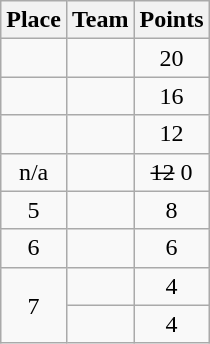<table class="wikitable" style="text-align:center; padding-bottom:0;">
<tr>
<th>Place</th>
<th style="text-align:left;">Team</th>
<th>Points</th>
</tr>
<tr>
<td></td>
<td align=left></td>
<td>20</td>
</tr>
<tr>
<td></td>
<td align=left></td>
<td>16</td>
</tr>
<tr>
<td></td>
<td align=left></td>
<td>12</td>
</tr>
<tr>
<td>n/a</td>
<td align=left> </td>
<td><s>12</s> 0 </td>
</tr>
<tr>
<td>5</td>
<td align=left></td>
<td>8</td>
</tr>
<tr>
<td>6</td>
<td align=left></td>
<td>6</td>
</tr>
<tr>
<td rowspan=2>7</td>
<td align=left></td>
<td>4</td>
</tr>
<tr>
<td align=left></td>
<td>4</td>
</tr>
</table>
